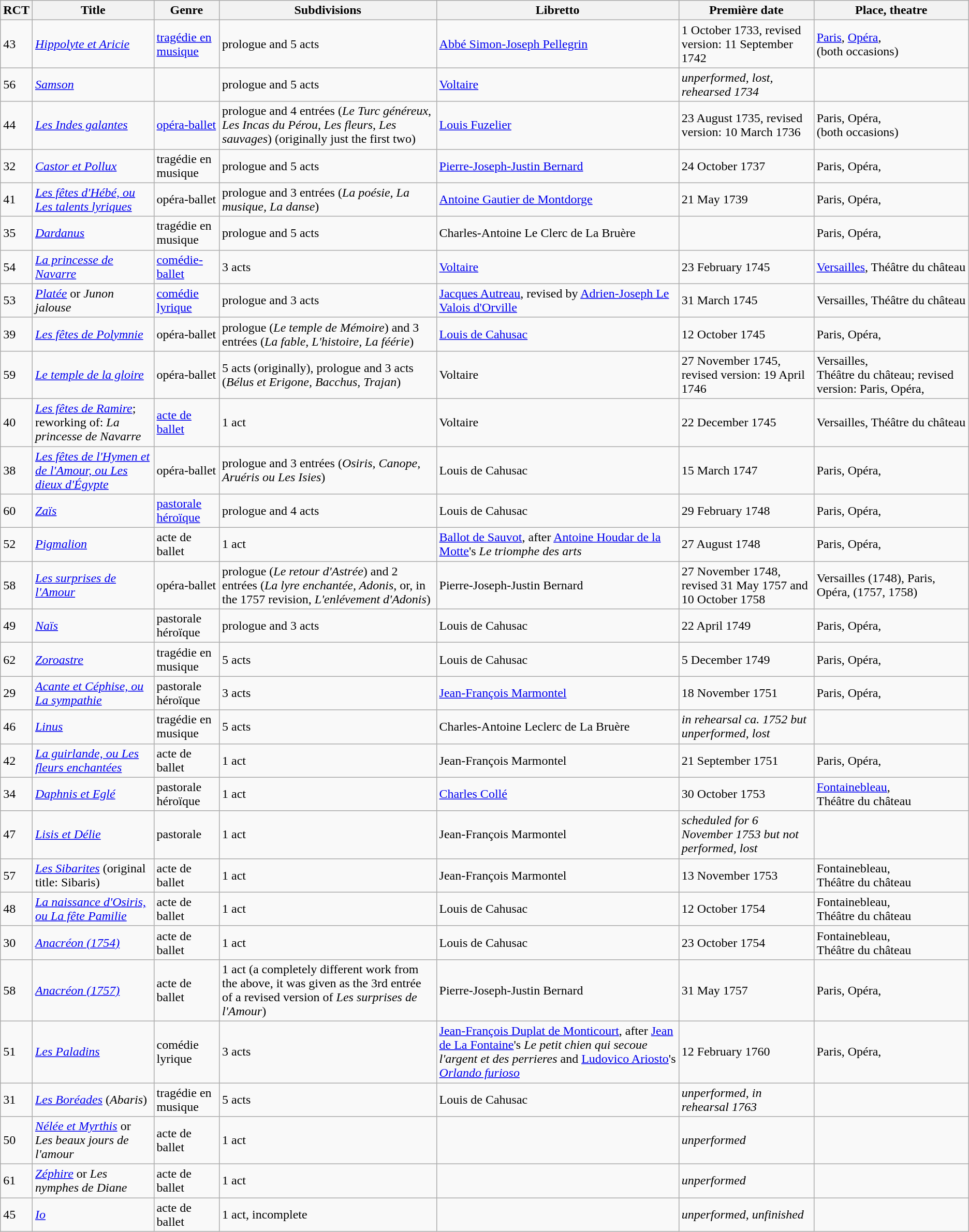<table class="wikitable sortable">
<tr>
<th>RCT</th>
<th>Title</th>
<th>Genre</th>
<th>Subdivisions</th>
<th>Libretto</th>
<th>Première date</th>
<th>Place, theatre</th>
</tr>
<tr>
<td>43</td>
<td><em><a href='#'>Hippolyte et Aricie</a></em></td>
<td><a href='#'>tragédie en musique</a></td>
<td>prologue and 5 acts</td>
<td><a href='#'>Abbé Simon-Joseph Pellegrin</a></td>
<td>1 October 1733, revised version: 11 September 1742</td>
<td><a href='#'>Paris</a>, <a href='#'>Opéra</a>, <a href='#'></a> (both occasions)</td>
</tr>
<tr>
<td>56</td>
<td><em><a href='#'>Samson</a></em></td>
<td></td>
<td>prologue and 5 acts</td>
<td><a href='#'>Voltaire</a></td>
<td><em>unperformed, lost, rehearsed 1734</em></td>
<td> </td>
</tr>
<tr>
<td>44</td>
<td><em><a href='#'>Les Indes galantes</a></em></td>
<td><a href='#'>opéra-ballet</a></td>
<td>prologue and 4 entrées (<em>Le Turc généreux</em>, <em>Les Incas du Pérou</em>, <em>Les fleurs</em>, <em>Les sauvages</em>) (originally just the first two)</td>
<td><a href='#'>Louis Fuzelier</a></td>
<td>23 August 1735, revised version: 10 March 1736</td>
<td>Paris, Opéra,  (both occasions)</td>
</tr>
<tr>
<td>32</td>
<td><em><a href='#'>Castor et Pollux</a></em></td>
<td>tragédie en musique</td>
<td>prologue and 5 acts</td>
<td><a href='#'>Pierre-Joseph-Justin Bernard</a></td>
<td>24 October 1737</td>
<td>Paris, Opéra, </td>
</tr>
<tr>
<td>41</td>
<td><em><a href='#'>Les fêtes d'Hébé, ou Les talents lyriques</a></em></td>
<td>opéra-ballet</td>
<td>prologue and 3 entrées (<em>La poésie, La musique, La danse</em>)</td>
<td><a href='#'>Antoine Gautier de Montdorge</a></td>
<td>21 May 1739</td>
<td>Paris, Opéra, </td>
</tr>
<tr>
<td>35</td>
<td><em><a href='#'>Dardanus</a></em></td>
<td>tragédie en musique</td>
<td>prologue and 5 acts</td>
<td>Charles-Antoine Le Clerc de La Bruère</td>
<td></td>
<td>Paris, Opéra, </td>
</tr>
<tr>
<td>54</td>
<td><em><a href='#'>La princesse de Navarre</a></em></td>
<td><a href='#'>comédie-ballet</a></td>
<td>3 acts</td>
<td><a href='#'>Voltaire</a></td>
<td>23 February 1745</td>
<td><a href='#'>Versailles</a>, Théâtre du château</td>
</tr>
<tr>
<td>53</td>
<td><em><a href='#'>Platée</a></em> or <em>Junon jalouse</em></td>
<td><a href='#'>comédie lyrique</a></td>
<td>prologue and 3 acts</td>
<td><a href='#'>Jacques Autreau</a>, revised by <a href='#'>Adrien-Joseph Le Valois d'Orville</a></td>
<td>31 March 1745</td>
<td>Versailles, Théâtre du château</td>
</tr>
<tr>
<td>39</td>
<td><em><a href='#'>Les fêtes de Polymnie</a></em></td>
<td>opéra-ballet</td>
<td>prologue (<em>Le temple de Mémoire</em>) and 3 entrées (<em>La fable, L'histoire, La féérie</em>)</td>
<td><a href='#'>Louis de Cahusac</a></td>
<td>12 October 1745</td>
<td>Paris, Opéra, </td>
</tr>
<tr>
<td>59</td>
<td><em><a href='#'>Le temple de la gloire</a></em></td>
<td>opéra-ballet</td>
<td>5 acts (originally), prologue and 3 acts (<em>Bélus et Erigone, Bacchus, Trajan</em>)</td>
<td>Voltaire</td>
<td>27 November 1745, revised version: 19 April 1746</td>
<td>Versailles, Théâtre du château; revised version: Paris, Opéra, </td>
</tr>
<tr>
<td>40</td>
<td><em><a href='#'>Les fêtes de Ramire</a></em>; reworking of: <em>La princesse de Navarre</em></td>
<td><a href='#'>acte de ballet</a></td>
<td>1 act</td>
<td>Voltaire</td>
<td>22 December 1745</td>
<td>Versailles, Théâtre du château</td>
</tr>
<tr>
<td>38</td>
<td><em><a href='#'>Les fêtes de l'Hymen et de l'Amour, ou Les dieux d'Égypte</a></em></td>
<td>opéra-ballet</td>
<td>prologue and 3 entrées (<em>Osiris, Canope, Aruéris ou Les Isies</em>)</td>
<td>Louis de Cahusac</td>
<td>15 March 1747</td>
<td>Paris, Opéra, </td>
</tr>
<tr>
<td>60</td>
<td><em><a href='#'>Zaïs</a></em></td>
<td><a href='#'>pastorale héroïque</a></td>
<td>prologue and 4 acts</td>
<td>Louis de Cahusac</td>
<td>29 February 1748</td>
<td>Paris, Opéra, </td>
</tr>
<tr>
<td>52</td>
<td><em><a href='#'>Pigmalion</a></em></td>
<td>acte de ballet</td>
<td>1 act</td>
<td><a href='#'>Ballot de Sauvot</a>, after <a href='#'>Antoine Houdar de la Motte</a>'s <em>Le triomphe des arts</em></td>
<td>27 August 1748</td>
<td>Paris, Opéra, </td>
</tr>
<tr>
<td>58</td>
<td><em><a href='#'>Les surprises de l'Amour</a></em></td>
<td>opéra-ballet</td>
<td>prologue (<em>Le retour d'Astrée</em>) and 2 entrées (<em>La lyre enchantée, Adonis</em>, or, in the 1757 revision, <em>L'enlévement d'Adonis</em>)</td>
<td>Pierre-Joseph-Justin Bernard</td>
<td>27 November 1748, revised 31 May 1757 and 10 October 1758</td>
<td>Versailles (1748), Paris, Opéra,  (1757, 1758)</td>
</tr>
<tr>
<td>49</td>
<td><em><a href='#'>Naïs</a></em></td>
<td>pastorale héroïque</td>
<td>prologue and 3 acts</td>
<td>Louis de Cahusac</td>
<td>22 April 1749</td>
<td>Paris, Opéra, </td>
</tr>
<tr>
<td>62</td>
<td><em><a href='#'>Zoroastre</a></em></td>
<td>tragédie en musique</td>
<td>5 acts</td>
<td>Louis de Cahusac</td>
<td>5 December 1749</td>
<td>Paris, Opéra, </td>
</tr>
<tr>
<td>29</td>
<td><em><a href='#'>Acante et Céphise, ou La sympathie</a></em></td>
<td>pastorale héroïque</td>
<td>3 acts</td>
<td><a href='#'>Jean-François Marmontel</a></td>
<td>18 November 1751</td>
<td>Paris, Opéra, </td>
</tr>
<tr>
<td>46</td>
<td><em><a href='#'>Linus</a></em></td>
<td>tragédie en musique</td>
<td>5 acts</td>
<td>Charles-Antoine Leclerc de La Bruère</td>
<td><em>in rehearsal ca. 1752 but unperformed, lost</em></td>
<td></td>
</tr>
<tr>
<td>42</td>
<td><em><a href='#'>La guirlande, ou Les fleurs enchantées</a></em></td>
<td>acte de ballet</td>
<td>1 act</td>
<td>Jean-François Marmontel</td>
<td>21 September 1751</td>
<td>Paris, Opéra, </td>
</tr>
<tr>
<td>34</td>
<td><em><a href='#'>Daphnis et Eglé</a></em></td>
<td>pastorale héroïque</td>
<td>1 act</td>
<td><a href='#'>Charles Collé</a></td>
<td>30 October 1753</td>
<td><a href='#'>Fontainebleau</a>, Théâtre du château</td>
</tr>
<tr>
<td>47</td>
<td><em><a href='#'>Lisis et Délie</a></em></td>
<td>pastorale</td>
<td>1 act</td>
<td>Jean-François Marmontel</td>
<td><em>scheduled for 6 November 1753 but not performed, lost</em></td>
<td></td>
</tr>
<tr>
<td>57</td>
<td><em><a href='#'>Les Sibarites</a></em> (original title: Sibaris)</td>
<td>acte de ballet</td>
<td>1 act</td>
<td>Jean-François Marmontel</td>
<td>13 November 1753</td>
<td>Fontainebleau, Théâtre du château</td>
</tr>
<tr>
<td>48</td>
<td><em><a href='#'>La naissance d'Osiris, ou La fête Pamilie</a></em></td>
<td>acte de ballet</td>
<td>1 act</td>
<td>Louis de Cahusac</td>
<td>12 October 1754</td>
<td>Fontainebleau, Théâtre du château</td>
</tr>
<tr>
<td>30</td>
<td><em><a href='#'>Anacréon (1754)</a></em></td>
<td>acte de ballet</td>
<td>1 act</td>
<td>Louis de Cahusac</td>
<td>23 October 1754</td>
<td>Fontainebleau, Théâtre du château</td>
</tr>
<tr>
<td>58</td>
<td><em><a href='#'>Anacréon (1757)</a></em></td>
<td>acte de ballet</td>
<td>1 act (a completely different work from the above, it was given as the 3rd entrée of a revised version of <em>Les surprises de l'Amour</em>)</td>
<td>Pierre-Joseph-Justin Bernard</td>
<td>31 May 1757</td>
<td>Paris, Opéra, </td>
</tr>
<tr>
<td>51</td>
<td><em><a href='#'>Les Paladins</a></em></td>
<td>comédie lyrique</td>
<td>3 acts</td>
<td><a href='#'>Jean-François Duplat de Monticourt</a>, after <a href='#'>Jean de La Fontaine</a>'s <em>Le petit chien qui secoue l'argent et des perrieres</em> and <a href='#'>Ludovico Ariosto</a>'s <em><a href='#'>Orlando furioso</a></em></td>
<td>12 February 1760</td>
<td>Paris, Opéra, </td>
</tr>
<tr>
<td>31</td>
<td><em><a href='#'>Les Boréades</a></em> (<em>Abaris</em>)</td>
<td>tragédie en musique</td>
<td>5 acts</td>
<td>Louis de Cahusac</td>
<td><em>unperformed, in rehearsal 1763</em></td>
<td> </td>
</tr>
<tr>
<td>50</td>
<td><em><a href='#'>Nélée et Myrthis</a></em> or <em>Les beaux jours de l'amour</em></td>
<td>acte de ballet</td>
<td>1 act</td>
<td> </td>
<td><em>unperformed</em></td>
<td> </td>
</tr>
<tr>
<td>61</td>
<td><em><a href='#'>Zéphire</a></em> or <em>Les nymphes de Diane</em></td>
<td>acte de ballet</td>
<td>1 act</td>
<td> </td>
<td><em>unperformed</em></td>
<td> </td>
</tr>
<tr>
<td>45</td>
<td><em><a href='#'>Io</a></em></td>
<td>acte de ballet</td>
<td>1 act, incomplete</td>
<td> </td>
<td><em>unperformed, unfinished</em></td>
<td> </td>
</tr>
</table>
